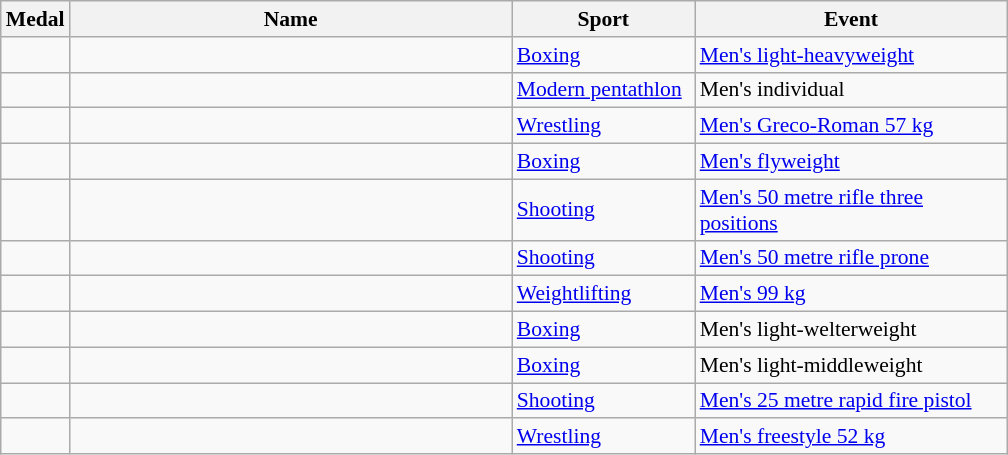<table class="wikitable sortable"  style="font-size:90%">
<tr>
<th>Medal</th>
<th style="width:20em">Name</th>
<th style="width:8em">Sport</th>
<th style="width:14em">Event</th>
</tr>
<tr>
<td></td>
<td></td>
<td><a href='#'>Boxing</a></td>
<td><a href='#'>Men's light-heavyweight</a></td>
</tr>
<tr>
<td></td>
<td></td>
<td><a href='#'>Modern pentathlon</a></td>
<td>Men's individual</td>
</tr>
<tr>
<td></td>
<td></td>
<td><a href='#'>Wrestling</a></td>
<td><a href='#'>Men's Greco-Roman 57 kg</a></td>
</tr>
<tr>
<td></td>
<td></td>
<td><a href='#'>Boxing</a></td>
<td><a href='#'>Men's flyweight</a></td>
</tr>
<tr>
<td></td>
<td></td>
<td><a href='#'>Shooting</a></td>
<td><a href='#'>Men's 50 metre rifle three positions</a></td>
</tr>
<tr>
<td></td>
<td></td>
<td><a href='#'>Shooting</a></td>
<td><a href='#'>Men's 50 metre rifle prone</a></td>
</tr>
<tr>
<td></td>
<td></td>
<td><a href='#'>Weightlifting</a></td>
<td><a href='#'>Men's 99 kg</a></td>
</tr>
<tr>
<td></td>
<td></td>
<td><a href='#'>Boxing</a></td>
<td>Men's light-welterweight</td>
</tr>
<tr>
<td></td>
<td></td>
<td><a href='#'>Boxing</a></td>
<td>Men's light-middleweight</td>
</tr>
<tr>
<td></td>
<td></td>
<td><a href='#'>Shooting</a></td>
<td><a href='#'>Men's 25 metre rapid fire pistol</a></td>
</tr>
<tr>
<td></td>
<td></td>
<td><a href='#'>Wrestling</a></td>
<td><a href='#'>Men's freestyle 52 kg</a></td>
</tr>
</table>
